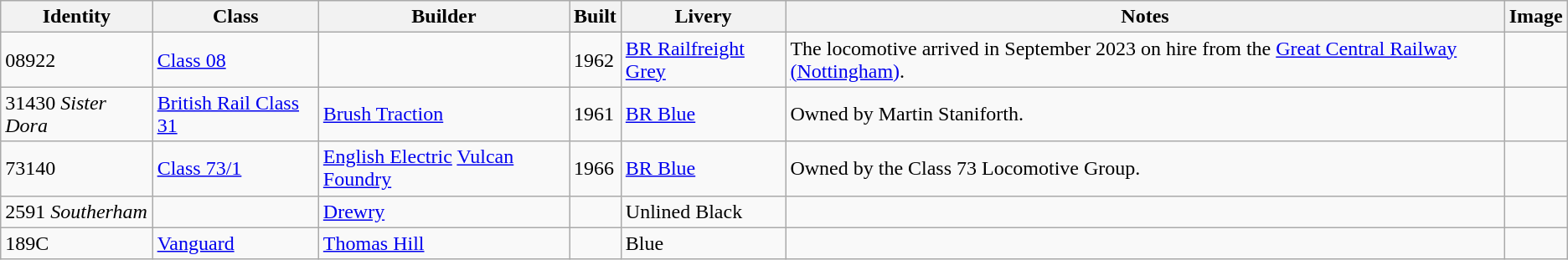<table class="wikitable sortable">
<tr>
<th>Identity</th>
<th>Class</th>
<th>Builder</th>
<th>Built</th>
<th>Livery</th>
<th>Notes</th>
<th>Image</th>
</tr>
<tr>
<td>08922</td>
<td><a href='#'>Class 08</a></td>
<td></td>
<td>1962</td>
<td><a href='#'>BR Railfreight Grey</a></td>
<td>The locomotive arrived in September 2023 on hire from the <a href='#'>Great Central Railway (Nottingham)</a>.</td>
<td></td>
</tr>
<tr>
<td>31430 <em>Sister Dora</em></td>
<td><a href='#'>British Rail Class 31</a></td>
<td><a href='#'>Brush Traction</a></td>
<td>1961</td>
<td><a href='#'>BR Blue</a></td>
<td>Owned by Martin Staniforth.</td>
<td></td>
</tr>
<tr>
<td>73140</td>
<td><a href='#'>Class 73/1</a></td>
<td><a href='#'>English Electric</a> <a href='#'>Vulcan Foundry</a></td>
<td>1966</td>
<td><a href='#'>BR Blue</a></td>
<td>Owned by the Class 73 Locomotive Group.</td>
<td></td>
</tr>
<tr>
<td>2591 <em>Southerham</em></td>
<td></td>
<td><a href='#'>Drewry</a></td>
<td></td>
<td>Unlined Black</td>
<td></td>
<td></td>
</tr>
<tr>
<td>189C</td>
<td><a href='#'>Vanguard</a></td>
<td><a href='#'>Thomas Hill</a></td>
<td></td>
<td>Blue</td>
<td></td>
<td></td>
</tr>
</table>
